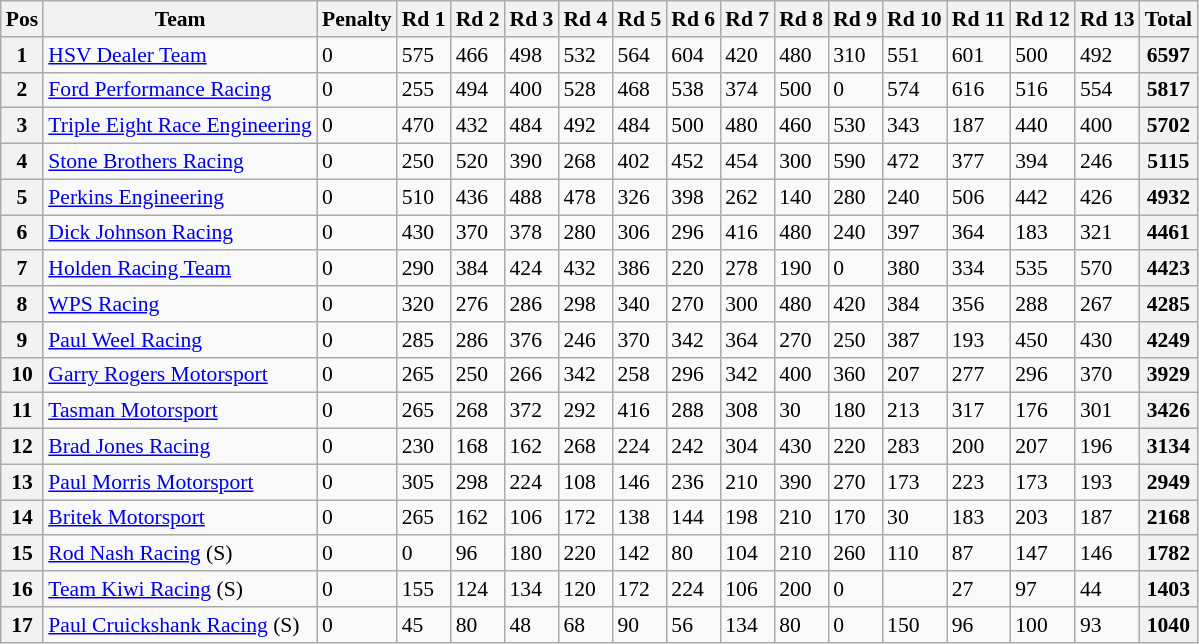<table class="wikitable" style="font-size: 90%">
<tr>
<th>Pos</th>
<th>Team</th>
<th>Penalty</th>
<th>Rd 1</th>
<th>Rd 2</th>
<th>Rd 3</th>
<th>Rd 4</th>
<th>Rd 5</th>
<th>Rd 6</th>
<th>Rd 7</th>
<th>Rd 8</th>
<th>Rd 9</th>
<th>Rd 10</th>
<th>Rd 11</th>
<th>Rd 12</th>
<th>Rd 13</th>
<th>Total</th>
</tr>
<tr>
<th>1</th>
<td><a href='#'>HSV Dealer Team</a></td>
<td>0</td>
<td>575</td>
<td>466</td>
<td>498</td>
<td>532</td>
<td>564</td>
<td>604</td>
<td>420</td>
<td>480</td>
<td>310</td>
<td>551</td>
<td>601</td>
<td>500</td>
<td>492</td>
<th>6597</th>
</tr>
<tr>
<th>2</th>
<td><a href='#'>Ford Performance Racing</a></td>
<td>0</td>
<td>255</td>
<td>494</td>
<td>400</td>
<td>528</td>
<td>468</td>
<td>538</td>
<td>374</td>
<td>500</td>
<td>0</td>
<td>574</td>
<td>616</td>
<td>516</td>
<td>554</td>
<th>5817</th>
</tr>
<tr>
<th>3</th>
<td><a href='#'>Triple Eight Race Engineering</a></td>
<td>0</td>
<td>470</td>
<td>432</td>
<td>484</td>
<td>492</td>
<td>484</td>
<td>500</td>
<td>480</td>
<td>460</td>
<td>530</td>
<td>343</td>
<td>187</td>
<td>440</td>
<td>400</td>
<th>5702</th>
</tr>
<tr>
<th>4</th>
<td><a href='#'>Stone Brothers Racing</a></td>
<td>0</td>
<td>250</td>
<td>520</td>
<td>390</td>
<td>268</td>
<td>402</td>
<td>452</td>
<td>454</td>
<td>300</td>
<td>590</td>
<td>472</td>
<td>377</td>
<td>394</td>
<td>246</td>
<th>5115</th>
</tr>
<tr>
<th>5</th>
<td><a href='#'>Perkins Engineering</a></td>
<td>0</td>
<td>510</td>
<td>436</td>
<td>488</td>
<td>478</td>
<td>326</td>
<td>398</td>
<td>262</td>
<td>140</td>
<td>280</td>
<td>240</td>
<td>506</td>
<td>442</td>
<td>426</td>
<th>4932</th>
</tr>
<tr>
<th>6</th>
<td><a href='#'>Dick Johnson Racing</a></td>
<td>0</td>
<td>430</td>
<td>370</td>
<td>378</td>
<td>280</td>
<td>306</td>
<td>296</td>
<td>416</td>
<td>480</td>
<td>240</td>
<td>397</td>
<td>364</td>
<td>183</td>
<td>321</td>
<th>4461</th>
</tr>
<tr>
<th>7</th>
<td><a href='#'>Holden Racing Team</a></td>
<td>0</td>
<td>290</td>
<td>384</td>
<td>424</td>
<td>432</td>
<td>386</td>
<td>220</td>
<td>278</td>
<td>190</td>
<td>0</td>
<td>380</td>
<td>334</td>
<td>535</td>
<td>570</td>
<th>4423</th>
</tr>
<tr>
<th>8</th>
<td><a href='#'>WPS Racing</a></td>
<td>0</td>
<td>320</td>
<td>276</td>
<td>286</td>
<td>298</td>
<td>340</td>
<td>270</td>
<td>300</td>
<td>480</td>
<td>420</td>
<td>384</td>
<td>356</td>
<td>288</td>
<td>267</td>
<th>4285</th>
</tr>
<tr>
<th>9</th>
<td><a href='#'>Paul Weel Racing</a></td>
<td>0</td>
<td>285</td>
<td>286</td>
<td>376</td>
<td>246</td>
<td>370</td>
<td>342</td>
<td>364</td>
<td>270</td>
<td>250</td>
<td>387</td>
<td>193</td>
<td>450</td>
<td>430</td>
<th>4249</th>
</tr>
<tr>
<th>10</th>
<td><a href='#'>Garry Rogers Motorsport</a></td>
<td>0</td>
<td>265</td>
<td>250</td>
<td>266</td>
<td>342</td>
<td>258</td>
<td>296</td>
<td>342</td>
<td>400</td>
<td>360</td>
<td>207</td>
<td>277</td>
<td>296</td>
<td>370</td>
<th>3929</th>
</tr>
<tr>
<th>11</th>
<td><a href='#'>Tasman Motorsport</a></td>
<td>0</td>
<td>265</td>
<td>268</td>
<td>372</td>
<td>292</td>
<td>416</td>
<td>288</td>
<td>308</td>
<td>30</td>
<td>180</td>
<td>213</td>
<td>317</td>
<td>176</td>
<td>301</td>
<th>3426</th>
</tr>
<tr>
<th>12</th>
<td><a href='#'>Brad Jones Racing</a></td>
<td>0</td>
<td>230</td>
<td>168</td>
<td>162</td>
<td>268</td>
<td>224</td>
<td>242</td>
<td>304</td>
<td>430</td>
<td>220</td>
<td>283</td>
<td>200</td>
<td>207</td>
<td>196</td>
<th>3134</th>
</tr>
<tr>
<th>13</th>
<td><a href='#'>Paul Morris Motorsport</a></td>
<td>0</td>
<td>305</td>
<td>298</td>
<td>224</td>
<td>108</td>
<td>146</td>
<td>236</td>
<td>210</td>
<td>390</td>
<td>270</td>
<td>173</td>
<td>223</td>
<td>173</td>
<td>193</td>
<th>2949</th>
</tr>
<tr>
<th>14</th>
<td><a href='#'>Britek Motorsport</a></td>
<td>0</td>
<td>265</td>
<td>162</td>
<td>106</td>
<td>172</td>
<td>138</td>
<td>144</td>
<td>198</td>
<td>210</td>
<td>170</td>
<td>30</td>
<td>183</td>
<td>203</td>
<td>187</td>
<th>2168</th>
</tr>
<tr>
<th>15</th>
<td><a href='#'>Rod Nash Racing</a> (S)</td>
<td>0</td>
<td>0</td>
<td>96</td>
<td>180</td>
<td>220</td>
<td>142</td>
<td>80</td>
<td>104</td>
<td>210</td>
<td>260</td>
<td>110</td>
<td>87</td>
<td>147</td>
<td>146</td>
<th>1782</th>
</tr>
<tr>
<th>16</th>
<td><a href='#'>Team Kiwi Racing</a> (S)</td>
<td>0</td>
<td>155</td>
<td>124</td>
<td>134</td>
<td>120</td>
<td>172</td>
<td>224</td>
<td>106</td>
<td>200</td>
<td>0</td>
<td></td>
<td>27</td>
<td>97</td>
<td>44</td>
<th>1403</th>
</tr>
<tr>
<th>17</th>
<td><a href='#'>Paul Cruickshank Racing</a> (S)</td>
<td>0</td>
<td>45</td>
<td>80</td>
<td>48</td>
<td>68</td>
<td>90</td>
<td>56</td>
<td>134</td>
<td>80</td>
<td>0</td>
<td>150</td>
<td>96</td>
<td>100</td>
<td>93</td>
<th>1040</th>
</tr>
</table>
